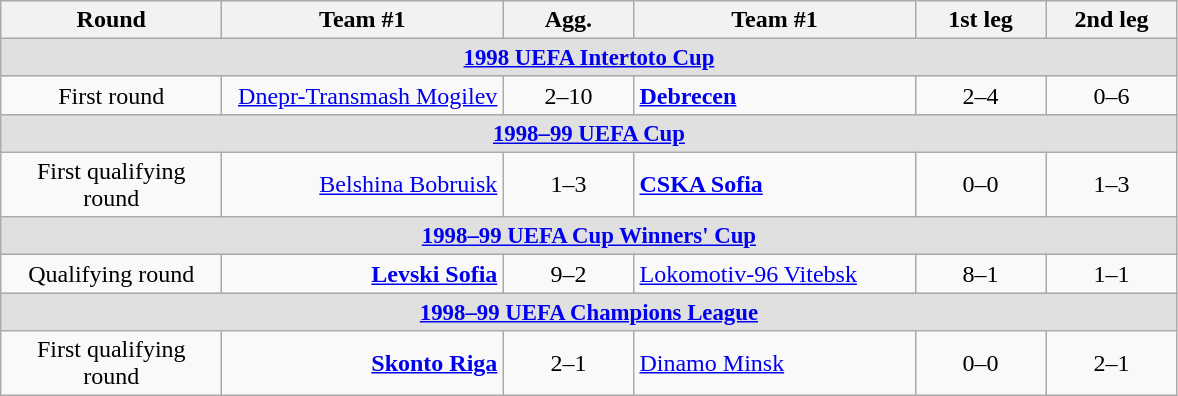<table class="wikitable">
<tr>
<th style="width:140px;">Round</th>
<th style="width:180px;">Team #1</th>
<th style="width:80px;">Agg.</th>
<th style="width:180px;">Team #1</th>
<th style="width:80px;">1st leg</th>
<th style="width:80px;">2nd leg</th>
</tr>
<tr style="background:#E0E0E0; font-size:95%">
<td colspan="6" style="text-align:center"><strong><a href='#'>1998 UEFA Intertoto Cup</a></strong></td>
</tr>
<tr>
<td style="text-align:center">First round</td>
<td style="text-align:right"><a href='#'>Dnepr-Transmash Mogilev</a> </td>
<td style="text-align:center">2–10</td>
<td> <strong><a href='#'>Debrecen</a></strong></td>
<td style="text-align:center">2–4</td>
<td style="text-align:center">0–6</td>
</tr>
<tr style="background:#E0E0E0; font-size:95%">
<td colspan="6" style="text-align:center"><strong><a href='#'>1998–99 UEFA Cup</a></strong></td>
</tr>
<tr>
<td style="text-align:center">First qualifying round</td>
<td style="text-align:right"><a href='#'>Belshina Bobruisk</a> </td>
<td style="text-align:center">1–3</td>
<td> <strong><a href='#'>CSKA Sofia</a></strong></td>
<td style="text-align:center">0–0</td>
<td style="text-align:center">1–3</td>
</tr>
<tr style="background:#E0E0E0; font-size:95%">
<td colspan="6" style="text-align:center"><strong><a href='#'>1998–99 UEFA Cup Winners' Cup</a></strong></td>
</tr>
<tr>
<td style="text-align:center">Qualifying round</td>
<td style="text-align:right"><strong><a href='#'>Levski Sofia</a></strong> </td>
<td style="text-align:center">9–2</td>
<td> <a href='#'>Lokomotiv-96 Vitebsk</a></td>
<td style="text-align:center">8–1</td>
<td style="text-align:center">1–1</td>
</tr>
<tr style="background:#E0E0E0; font-size:95%">
<td colspan="6" style="text-align:center"><strong><a href='#'>1998–99 UEFA Champions League</a></strong></td>
</tr>
<tr>
<td style="text-align:center">First qualifying round</td>
<td style="text-align:right"><strong><a href='#'>Skonto Riga</a></strong> </td>
<td style="text-align:center">2–1</td>
<td> <a href='#'>Dinamo Minsk</a></td>
<td style="text-align:center">0–0</td>
<td style="text-align:center">2–1</td>
</tr>
</table>
